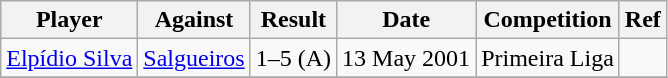<table class="wikitable">
<tr>
<th>Player</th>
<th>Against</th>
<th>Result</th>
<th>Date</th>
<th>Competition</th>
<th>Ref</th>
</tr>
<tr>
<td> <a href='#'>Elpídio Silva</a></td>
<td><a href='#'>Salgueiros</a></td>
<td>1–5 (A)</td>
<td>13 May 2001</td>
<td>Primeira Liga</td>
<td></td>
</tr>
<tr>
</tr>
</table>
